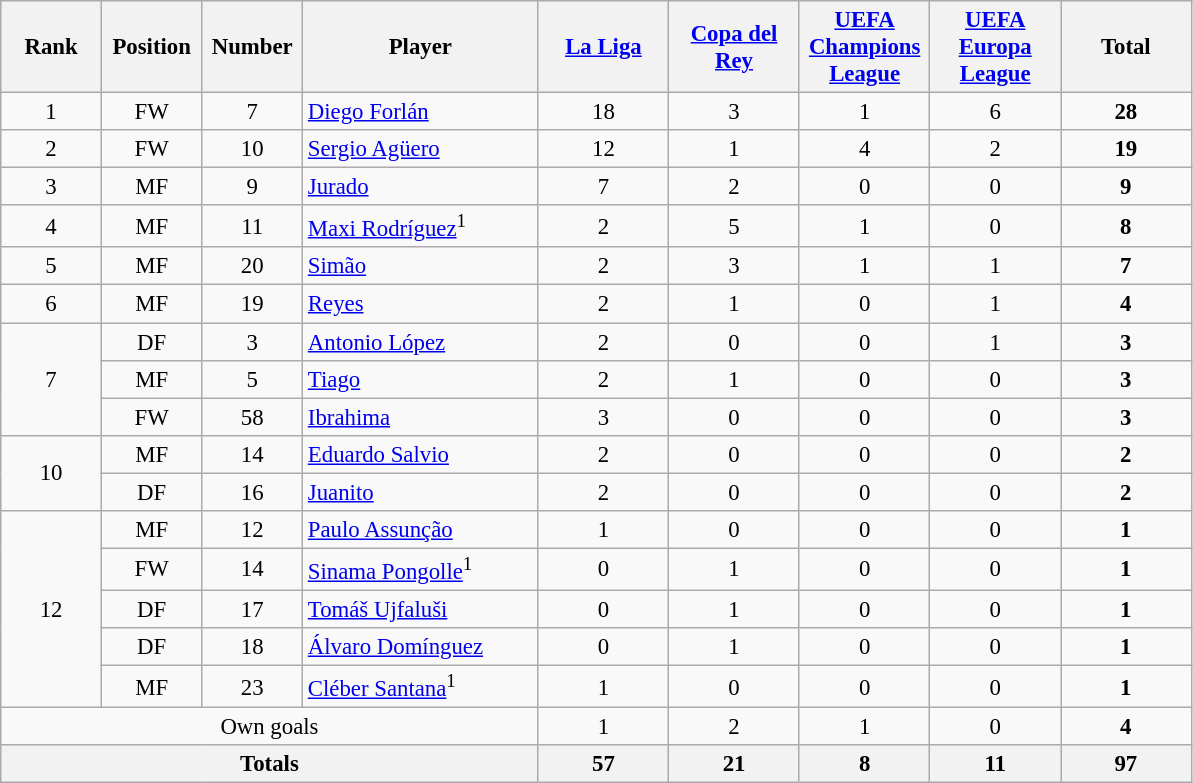<table class="wikitable" style="font-size: 95%; text-align: center">
<tr>
<th width=60>Rank</th>
<th width=60>Position</th>
<th width=60>Number</th>
<th width=150>Player</th>
<th width=80><a href='#'>La Liga</a></th>
<th width=80><a href='#'>Copa del Rey</a></th>
<th width=80><a href='#'>UEFA Champions League</a></th>
<th width=80><a href='#'>UEFA Europa League</a></th>
<th width=80><strong>Total</strong></th>
</tr>
<tr>
<td>1</td>
<td>FW</td>
<td>7</td>
<td align=left> <a href='#'>Diego Forlán</a></td>
<td>18</td>
<td>3</td>
<td>1</td>
<td>6</td>
<td><strong>28</strong></td>
</tr>
<tr>
<td>2</td>
<td>FW</td>
<td>10</td>
<td align=left> <a href='#'>Sergio Agüero</a></td>
<td>12</td>
<td>1</td>
<td>4</td>
<td>2</td>
<td><strong>19</strong></td>
</tr>
<tr>
<td>3</td>
<td>MF</td>
<td>9</td>
<td align=left> <a href='#'>Jurado</a></td>
<td>7</td>
<td>2</td>
<td>0</td>
<td>0</td>
<td><strong>9</strong></td>
</tr>
<tr>
<td>4</td>
<td>MF</td>
<td>11</td>
<td align=left> <a href='#'>Maxi Rodríguez</a><sup>1</sup></td>
<td>2</td>
<td>5</td>
<td>1</td>
<td>0</td>
<td><strong>8</strong></td>
</tr>
<tr>
<td>5</td>
<td>MF</td>
<td>20</td>
<td align=left> <a href='#'>Simão</a></td>
<td>2</td>
<td>3</td>
<td>1</td>
<td>1</td>
<td><strong>7</strong></td>
</tr>
<tr>
<td>6</td>
<td>MF</td>
<td>19</td>
<td align=left> <a href='#'>Reyes</a></td>
<td>2</td>
<td>1</td>
<td>0</td>
<td>1</td>
<td><strong>4</strong></td>
</tr>
<tr>
<td rowspan=3>7</td>
<td>DF</td>
<td>3</td>
<td align=left> <a href='#'>Antonio López</a></td>
<td>2</td>
<td>0</td>
<td>0</td>
<td>1</td>
<td><strong>3</strong></td>
</tr>
<tr>
<td>MF</td>
<td>5</td>
<td align=left> <a href='#'>Tiago</a></td>
<td>2</td>
<td>1</td>
<td>0</td>
<td>0</td>
<td><strong>3</strong></td>
</tr>
<tr>
<td>FW</td>
<td>58</td>
<td align=left> <a href='#'>Ibrahima</a></td>
<td>3</td>
<td>0</td>
<td>0</td>
<td>0</td>
<td><strong>3</strong></td>
</tr>
<tr>
<td rowspan=2>10</td>
<td>MF</td>
<td>14</td>
<td align=left> <a href='#'>Eduardo Salvio</a></td>
<td>2</td>
<td>0</td>
<td>0</td>
<td>0</td>
<td><strong>2</strong></td>
</tr>
<tr>
<td>DF</td>
<td>16</td>
<td align=left> <a href='#'>Juanito</a></td>
<td>2</td>
<td>0</td>
<td>0</td>
<td>0</td>
<td><strong>2</strong></td>
</tr>
<tr>
<td rowspan=5>12</td>
<td>MF</td>
<td>12</td>
<td align=left> <a href='#'>Paulo Assunção</a></td>
<td>1</td>
<td>0</td>
<td>0</td>
<td>0</td>
<td><strong>1</strong></td>
</tr>
<tr>
<td>FW</td>
<td>14</td>
<td align=left> <a href='#'>Sinama Pongolle</a><sup>1</sup></td>
<td>0</td>
<td>1</td>
<td>0</td>
<td>0</td>
<td><strong>1</strong></td>
</tr>
<tr>
<td>DF</td>
<td>17</td>
<td align=left> <a href='#'>Tomáš Ujfaluši</a></td>
<td>0</td>
<td>1</td>
<td>0</td>
<td>0</td>
<td><strong>1</strong></td>
</tr>
<tr>
<td>DF</td>
<td>18</td>
<td align=left> <a href='#'>Álvaro Domínguez</a></td>
<td>0</td>
<td>1</td>
<td>0</td>
<td>0</td>
<td><strong>1</strong></td>
</tr>
<tr>
<td>MF</td>
<td>23</td>
<td align=left> <a href='#'>Cléber Santana</a><sup>1</sup></td>
<td>1</td>
<td>0</td>
<td>0</td>
<td>0</td>
<td><strong>1</strong></td>
</tr>
<tr>
<td colspan=4>Own goals</td>
<td>1</td>
<td>2</td>
<td>1</td>
<td>0</td>
<td><strong>4</strong></td>
</tr>
<tr>
<th colspan=4>Totals</th>
<th>57</th>
<th>21</th>
<th>8</th>
<th>11</th>
<th>97</th>
</tr>
</table>
